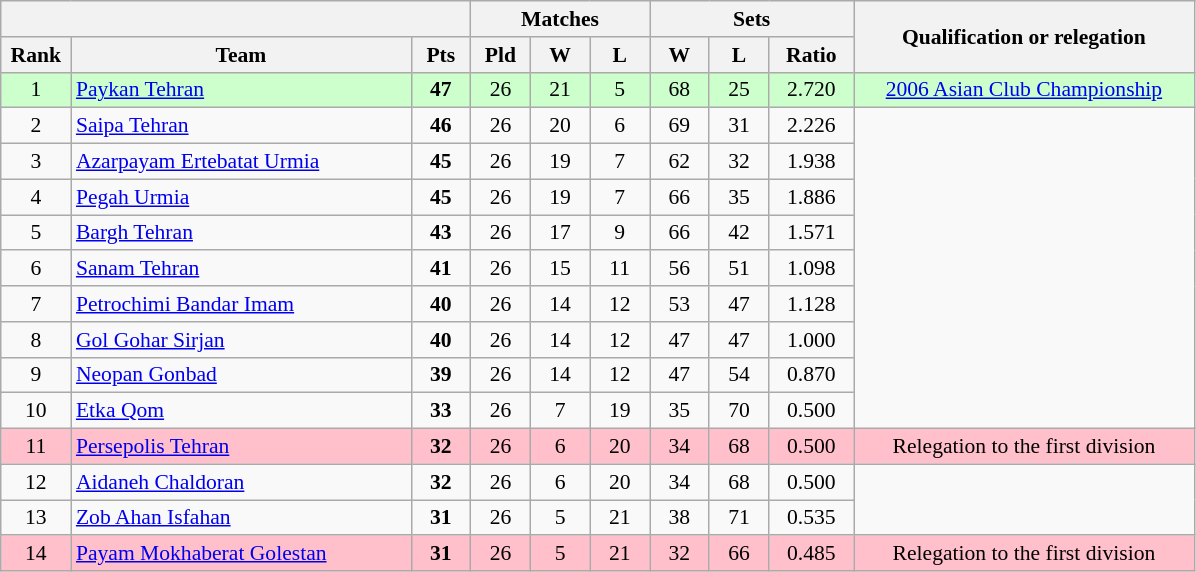<table class="wikitable" style="text-align:center; font-size:90%">
<tr>
<th colspan=3></th>
<th colspan=3>Matches</th>
<th colspan=3>Sets</th>
<th rowspan=2 width=220>Qualification or relegation</th>
</tr>
<tr>
<th width=40>Rank</th>
<th width=220>Team</th>
<th width=33>Pts</th>
<th width=33>Pld</th>
<th width=33>W</th>
<th width=33>L</th>
<th width=33>W</th>
<th width=33>L</th>
<th width=50>Ratio</th>
</tr>
<tr bgcolor=ccffcc>
<td>1</td>
<td align="left"><a href='#'>Paykan Tehran</a></td>
<td><strong>47</strong></td>
<td>26</td>
<td>21</td>
<td>5</td>
<td>68</td>
<td>25</td>
<td>2.720</td>
<td><a href='#'>2006 Asian Club Championship</a></td>
</tr>
<tr>
<td>2</td>
<td align="left"><a href='#'>Saipa Tehran</a></td>
<td><strong>46</strong></td>
<td>26</td>
<td>20</td>
<td>6</td>
<td>69</td>
<td>31</td>
<td>2.226</td>
<td rowspan=9></td>
</tr>
<tr>
<td>3</td>
<td align="left"><a href='#'>Azarpayam Ertebatat Urmia</a></td>
<td><strong>45</strong></td>
<td>26</td>
<td>19</td>
<td>7</td>
<td>62</td>
<td>32</td>
<td>1.938</td>
</tr>
<tr>
<td>4</td>
<td align="left"><a href='#'>Pegah Urmia</a></td>
<td><strong>45</strong></td>
<td>26</td>
<td>19</td>
<td>7</td>
<td>66</td>
<td>35</td>
<td>1.886</td>
</tr>
<tr>
<td>5</td>
<td align="left"><a href='#'>Bargh Tehran</a></td>
<td><strong>43</strong></td>
<td>26</td>
<td>17</td>
<td>9</td>
<td>66</td>
<td>42</td>
<td>1.571</td>
</tr>
<tr>
<td>6</td>
<td align="left"><a href='#'>Sanam Tehran</a></td>
<td><strong>41</strong></td>
<td>26</td>
<td>15</td>
<td>11</td>
<td>56</td>
<td>51</td>
<td>1.098</td>
</tr>
<tr>
<td>7</td>
<td align="left"><a href='#'>Petrochimi Bandar Imam</a></td>
<td><strong>40</strong></td>
<td>26</td>
<td>14</td>
<td>12</td>
<td>53</td>
<td>47</td>
<td>1.128</td>
</tr>
<tr>
<td>8</td>
<td align="left"><a href='#'>Gol Gohar Sirjan</a></td>
<td><strong>40</strong></td>
<td>26</td>
<td>14</td>
<td>12</td>
<td>47</td>
<td>47</td>
<td>1.000</td>
</tr>
<tr>
<td>9</td>
<td align="left"><a href='#'>Neopan Gonbad</a></td>
<td><strong>39</strong></td>
<td>26</td>
<td>14</td>
<td>12</td>
<td>47</td>
<td>54</td>
<td>0.870</td>
</tr>
<tr>
<td>10</td>
<td align="left"><a href='#'>Etka Qom</a></td>
<td><strong>33</strong></td>
<td>26</td>
<td>7</td>
<td>19</td>
<td>35</td>
<td>70</td>
<td>0.500</td>
</tr>
<tr bgcolor=pink>
<td>11</td>
<td align="left"><a href='#'>Persepolis Tehran</a></td>
<td><strong>32</strong></td>
<td>26</td>
<td>6</td>
<td>20</td>
<td>34</td>
<td>68</td>
<td>0.500</td>
<td>Relegation to the first division</td>
</tr>
<tr>
<td>12</td>
<td align="left"><a href='#'>Aidaneh Chaldoran</a></td>
<td><strong>32</strong></td>
<td>26</td>
<td>6</td>
<td>20</td>
<td>34</td>
<td>68</td>
<td>0.500</td>
<td rowspan=2></td>
</tr>
<tr>
<td>13</td>
<td align="left"><a href='#'>Zob Ahan Isfahan</a></td>
<td><strong>31</strong></td>
<td>26</td>
<td>5</td>
<td>21</td>
<td>38</td>
<td>71</td>
<td>0.535</td>
</tr>
<tr bgcolor=pink>
<td>14</td>
<td align="left"><a href='#'>Payam Mokhaberat Golestan</a></td>
<td><strong>31</strong></td>
<td>26</td>
<td>5</td>
<td>21</td>
<td>32</td>
<td>66</td>
<td>0.485</td>
<td>Relegation to the first division</td>
</tr>
</table>
